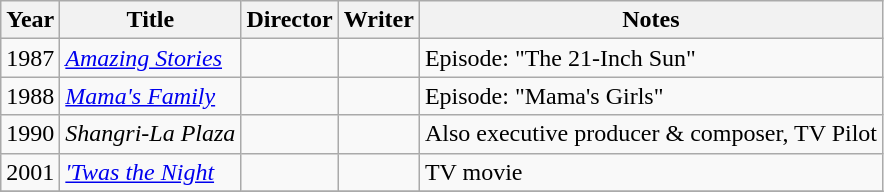<table class="wikitable sortable">
<tr>
<th>Year</th>
<th>Title</th>
<th>Director</th>
<th>Writer</th>
<th>Notes</th>
</tr>
<tr>
<td>1987</td>
<td><em><a href='#'>Amazing Stories</a></em></td>
<td></td>
<td></td>
<td>Episode: "The 21-Inch Sun"</td>
</tr>
<tr>
<td>1988</td>
<td><em><a href='#'>Mama's Family</a></em></td>
<td></td>
<td></td>
<td>Episode: "Mama's Girls"</td>
</tr>
<tr>
<td>1990</td>
<td><em>Shangri-La Plaza</em></td>
<td></td>
<td></td>
<td>Also executive producer & composer, TV Pilot</td>
</tr>
<tr>
<td>2001</td>
<td><em><a href='#'>'Twas the Night</a></em></td>
<td></td>
<td></td>
<td>TV movie</td>
</tr>
<tr>
</tr>
</table>
